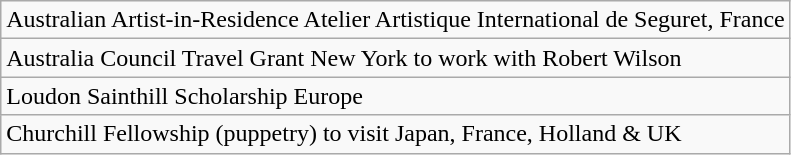<table class="wikitable">
<tr>
<td>Australian  Artist-in-Residence Atelier Artistique International de Seguret, France</td>
</tr>
<tr>
<td>Australia Council Travel  Grant New York to work with Robert Wilson</td>
</tr>
<tr>
<td>Loudon Sainthill  Scholarship Europe</td>
</tr>
<tr>
<td>Churchill Fellowship  (puppetry) to visit Japan, France, Holland & UK</td>
</tr>
</table>
